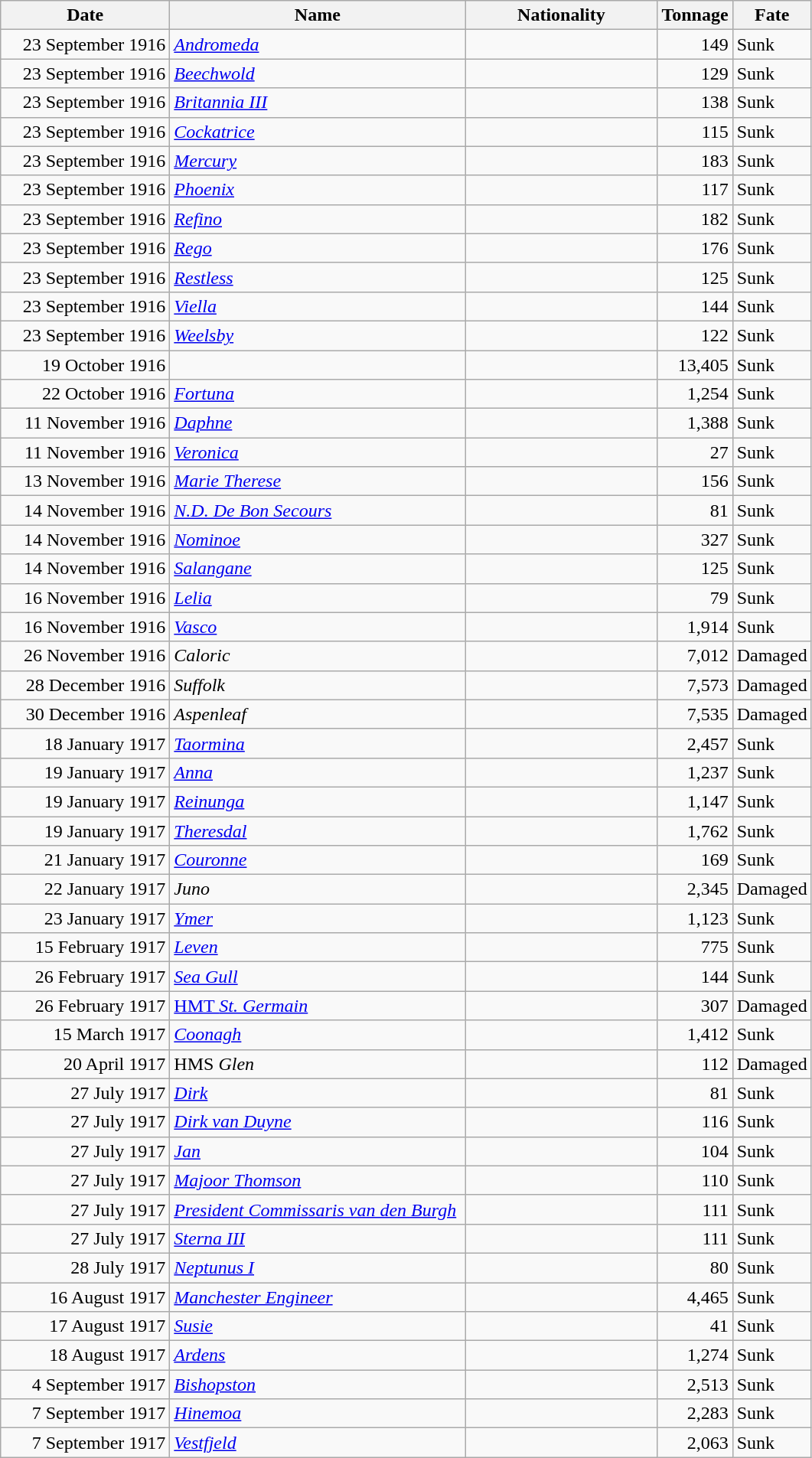<table class="wikitable sortable">
<tr>
<th width="140px">Date</th>
<th width="250px">Name</th>
<th width="160px">Nationality</th>
<th width="25px">Tonnage</th>
<th width="50px">Fate</th>
</tr>
<tr>
<td align="right">23 September 1916</td>
<td align="left"><a href='#'><em>Andromeda</em></a></td>
<td align="left"></td>
<td align="right">149</td>
<td align="left">Sunk</td>
</tr>
<tr>
<td align="right">23 September 1916</td>
<td align="left"><a href='#'><em>Beechwold</em></a></td>
<td align="left"></td>
<td align="right">129</td>
<td align="left">Sunk</td>
</tr>
<tr>
<td align="right">23 September 1916</td>
<td align="left"><a href='#'><em>Britannia III</em></a></td>
<td align="left"></td>
<td align="right">138</td>
<td align="left">Sunk</td>
</tr>
<tr>
<td align="right">23 September 1916</td>
<td align="left"><a href='#'><em>Cockatrice</em></a></td>
<td align="left"></td>
<td align="right">115</td>
<td align="left">Sunk</td>
</tr>
<tr>
<td align="right">23 September 1916</td>
<td align="left"><a href='#'><em>Mercury</em></a></td>
<td align="left"></td>
<td align="right">183</td>
<td align="left">Sunk</td>
</tr>
<tr>
<td align="right">23 September 1916</td>
<td align="left"><a href='#'><em>Phoenix</em></a></td>
<td align="left"></td>
<td align="right">117</td>
<td align="left">Sunk</td>
</tr>
<tr>
<td align="right">23 September 1916</td>
<td align="left"><a href='#'><em>Refino</em></a></td>
<td align="left"></td>
<td align="right">182</td>
<td align="left">Sunk</td>
</tr>
<tr>
<td align="right">23 September 1916</td>
<td align="left"><a href='#'><em>Rego</em></a></td>
<td align="left"></td>
<td align="right">176</td>
<td align="left">Sunk</td>
</tr>
<tr>
<td align="right">23 September 1916</td>
<td align="left"><a href='#'><em>Restless</em></a></td>
<td align="left"></td>
<td align="right">125</td>
<td align="left">Sunk</td>
</tr>
<tr>
<td align="right">23 September 1916</td>
<td align="left"><a href='#'><em>Viella</em></a></td>
<td align="left"></td>
<td align="right">144</td>
<td align="left">Sunk</td>
</tr>
<tr>
<td align="right">23 September 1916</td>
<td align="left"><a href='#'><em>Weelsby</em></a></td>
<td align="left"></td>
<td align="right">122</td>
<td align="left">Sunk</td>
</tr>
<tr>
<td align="right">19 October 1916</td>
<td align="left"></td>
<td align="left"></td>
<td align="right">13,405</td>
<td align="left">Sunk</td>
</tr>
<tr>
<td align="right">22 October 1916</td>
<td align="left"><a href='#'><em>Fortuna</em></a></td>
<td align="left"></td>
<td align="right">1,254</td>
<td align="left">Sunk</td>
</tr>
<tr>
<td align="right">11 November 1916</td>
<td align="left"><a href='#'><em>Daphne</em></a></td>
<td align="left"></td>
<td align="right">1,388</td>
<td align="left">Sunk</td>
</tr>
<tr>
<td align="right">11 November 1916</td>
<td align="left"><a href='#'><em>Veronica</em></a></td>
<td align="left"></td>
<td align="right">27</td>
<td align="left">Sunk</td>
</tr>
<tr>
<td align="right">13 November 1916</td>
<td align="left"><a href='#'><em>Marie Therese</em></a></td>
<td align="left"></td>
<td align="right">156</td>
<td align="left">Sunk</td>
</tr>
<tr>
<td align="right">14 November 1916</td>
<td align="left"><a href='#'><em>N.D. De Bon Secours</em></a></td>
<td align="left"></td>
<td align="right">81</td>
<td align="left">Sunk</td>
</tr>
<tr>
<td align="right">14 November 1916</td>
<td align="left"><a href='#'><em>Nominoe</em></a></td>
<td align="left"></td>
<td align="right">327</td>
<td align="left">Sunk</td>
</tr>
<tr>
<td align="right">14 November 1916</td>
<td align="left"><a href='#'><em>Salangane</em></a></td>
<td align="left"></td>
<td align="right">125</td>
<td align="left">Sunk</td>
</tr>
<tr>
<td align="right">16 November 1916</td>
<td align="left"><a href='#'><em>Lelia</em></a></td>
<td align="left"></td>
<td align="right">79</td>
<td align="left">Sunk</td>
</tr>
<tr>
<td align="right">16 November 1916</td>
<td align="left"><a href='#'><em>Vasco</em></a></td>
<td align="left"></td>
<td align="right">1,914</td>
<td align="left">Sunk</td>
</tr>
<tr>
<td align="right">26 November 1916</td>
<td align="left"><em>Caloric</em></td>
<td align="left"></td>
<td align="right">7,012</td>
<td align="left">Damaged</td>
</tr>
<tr>
<td align="right">28 December 1916</td>
<td align="left"><em>Suffolk</em></td>
<td align="left"></td>
<td align="right">7,573</td>
<td align="left">Damaged</td>
</tr>
<tr>
<td align="right">30 December 1916</td>
<td align="left"><em>Aspenleaf</em></td>
<td align="left"></td>
<td align="right">7,535</td>
<td align="left">Damaged</td>
</tr>
<tr>
<td align="right">18 January 1917</td>
<td align="left"><a href='#'><em>Taormina</em></a></td>
<td align="left"></td>
<td align="right">2,457</td>
<td align="left">Sunk</td>
</tr>
<tr>
<td align="right">19 January 1917</td>
<td align="left"><a href='#'><em>Anna</em></a></td>
<td align="left"></td>
<td align="right">1,237</td>
<td align="left">Sunk</td>
</tr>
<tr>
<td align="right">19 January 1917</td>
<td align="left"><a href='#'><em>Reinunga</em></a></td>
<td align="left"></td>
<td align="right">1,147</td>
<td align="left">Sunk</td>
</tr>
<tr>
<td align="right">19 January 1917</td>
<td align="left"><a href='#'><em>Theresdal</em></a></td>
<td align="left"></td>
<td align="right">1,762</td>
<td align="left">Sunk</td>
</tr>
<tr>
<td align="right">21 January 1917</td>
<td align="left"><a href='#'><em>Couronne</em></a></td>
<td align="left"></td>
<td align="right">169</td>
<td align="left">Sunk</td>
</tr>
<tr>
<td align="right">22 January 1917</td>
<td align="left"><em>Juno</em></td>
<td align="left"></td>
<td align="right">2,345</td>
<td align="left">Damaged</td>
</tr>
<tr>
<td align="right">23 January 1917</td>
<td align="left"><a href='#'><em>Ymer</em></a></td>
<td align="left"></td>
<td align="right">1,123</td>
<td align="left">Sunk</td>
</tr>
<tr>
<td align="right">15 February 1917</td>
<td align="left"><a href='#'><em>Leven</em></a></td>
<td align="left"></td>
<td align="right">775</td>
<td align="left">Sunk</td>
</tr>
<tr>
<td align="right">26 February 1917</td>
<td align="left"><a href='#'><em>Sea Gull</em></a></td>
<td align="left"></td>
<td align="right">144</td>
<td align="left">Sunk</td>
</tr>
<tr>
<td align="right">26 February 1917</td>
<td align="left"><a href='#'>HMT <em>St. Germain</em></a></td>
<td align="left"></td>
<td align="right">307</td>
<td align="left">Damaged</td>
</tr>
<tr>
<td align="right">15 March 1917</td>
<td align="left"><a href='#'><em>Coonagh</em></a></td>
<td align="left"></td>
<td align="right">1,412</td>
<td align="left">Sunk</td>
</tr>
<tr>
<td align="right">20 April 1917</td>
<td align="left">HMS <em>Glen</em></td>
<td align="left"></td>
<td align="right">112</td>
<td align="left">Damaged</td>
</tr>
<tr>
<td align="right">27 July 1917</td>
<td align="left"><a href='#'><em>Dirk</em></a></td>
<td align="left"></td>
<td align="right">81</td>
<td align="left">Sunk</td>
</tr>
<tr>
<td align="right">27 July 1917</td>
<td align="left"><a href='#'><em>Dirk van Duyne</em></a></td>
<td align="left"></td>
<td align="right">116</td>
<td align="left">Sunk</td>
</tr>
<tr>
<td align="right">27 July 1917</td>
<td align="left"><a href='#'><em>Jan</em></a></td>
<td align="left"></td>
<td align="right">104</td>
<td align="left">Sunk</td>
</tr>
<tr>
<td align="right">27 July 1917</td>
<td align="left"><a href='#'><em>Majoor Thomson</em></a></td>
<td align="left"></td>
<td align="right">110</td>
<td align="left">Sunk</td>
</tr>
<tr>
<td align="right">27 July 1917</td>
<td align="left"><a href='#'><em>President Commissaris van den Burgh</em></a></td>
<td align="left"></td>
<td align="right">111</td>
<td align="left">Sunk</td>
</tr>
<tr>
<td align="right">27 July 1917</td>
<td align="left"><a href='#'><em>Sterna III</em></a></td>
<td align="left"></td>
<td align="right">111</td>
<td align="left">Sunk</td>
</tr>
<tr>
<td align="right">28 July 1917</td>
<td align="left"><a href='#'><em>Neptunus I</em></a></td>
<td align="left"></td>
<td align="right">80</td>
<td align="left">Sunk</td>
</tr>
<tr>
<td align="right">16 August 1917</td>
<td align="left"><a href='#'><em>Manchester Engineer</em></a></td>
<td align="left"></td>
<td align="right">4,465</td>
<td align="left">Sunk</td>
</tr>
<tr>
<td align="right">17 August 1917</td>
<td align="left"><a href='#'><em>Susie</em></a></td>
<td align="left"></td>
<td align="right">41</td>
<td align="left">Sunk</td>
</tr>
<tr>
<td align="right">18 August 1917</td>
<td align="left"><a href='#'><em>Ardens</em></a></td>
<td align="left"></td>
<td align="right">1,274</td>
<td align="left">Sunk</td>
</tr>
<tr>
<td align="right">4 September 1917</td>
<td align="left"><a href='#'><em>Bishopston</em></a></td>
<td align="left"></td>
<td align="right">2,513</td>
<td align="left">Sunk</td>
</tr>
<tr>
<td align="right">7 September 1917</td>
<td align="left"><a href='#'><em>Hinemoa</em></a></td>
<td align="left"></td>
<td align="right">2,283</td>
<td align="left">Sunk</td>
</tr>
<tr>
<td align="right">7 September 1917</td>
<td align="left"><a href='#'><em>Vestfjeld</em></a></td>
<td align="left"></td>
<td align="right">2,063</td>
<td align="left">Sunk</td>
</tr>
</table>
